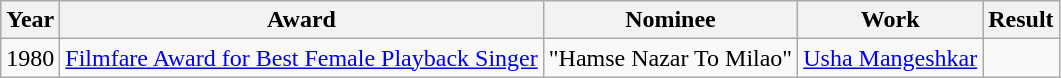<table class="wikitable">
<tr>
<th>Year</th>
<th>Award</th>
<th>Nominee</th>
<th>Work</th>
<th>Result</th>
</tr>
<tr>
<td>1980</td>
<td><a href='#'>Filmfare Award for Best Female Playback Singer</a></td>
<td>"Hamse Nazar To Milao"</td>
<td><a href='#'>Usha Mangeshkar</a></td>
<td></td>
</tr>
</table>
